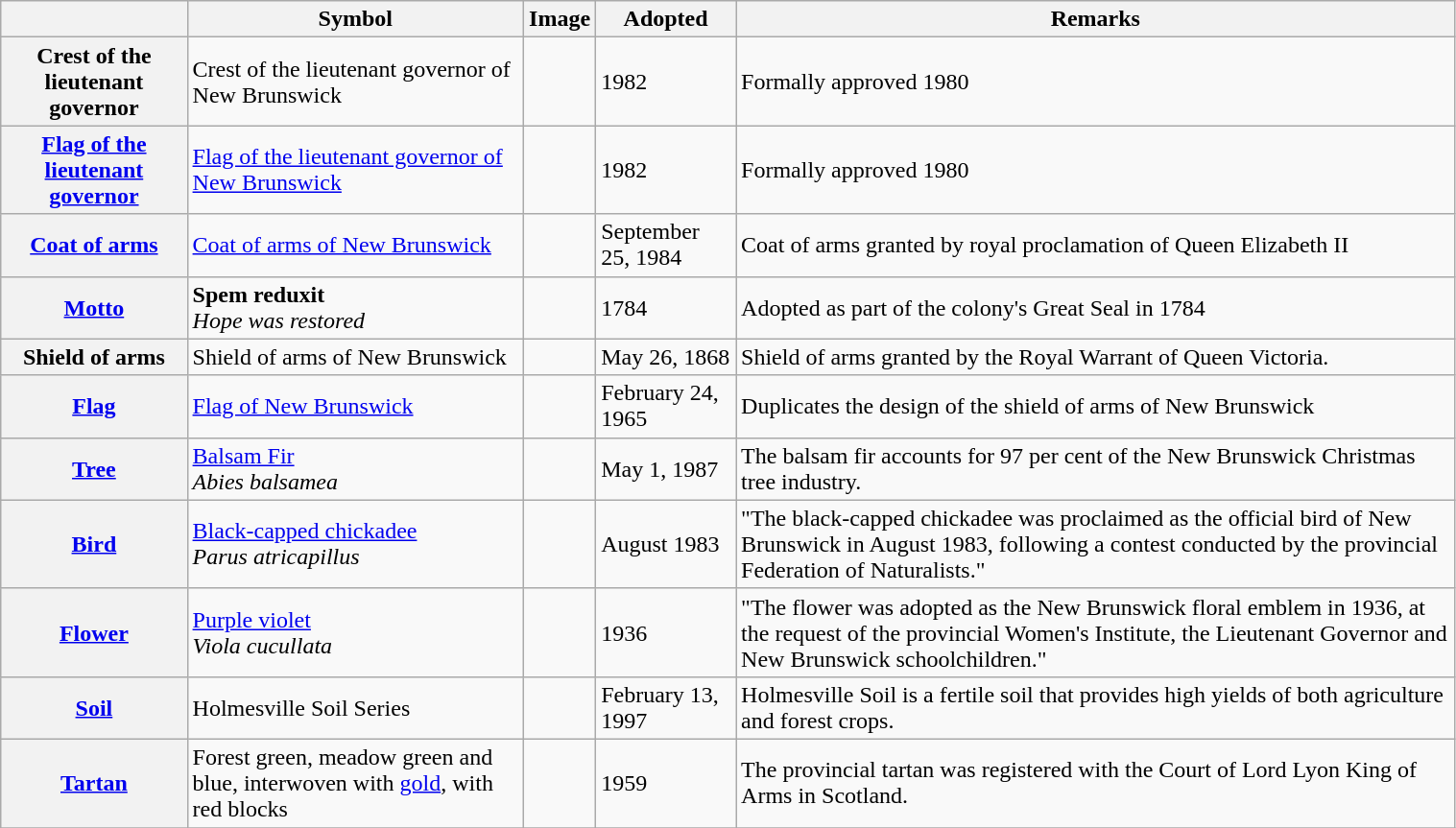<table class="wikitable" style="width:80%;">
<tr>
<th></th>
<th>Symbol</th>
<th>Image</th>
<th>Adopted</th>
<th>Remarks</th>
</tr>
<tr>
<th>Crest of the lieutenant governor</th>
<td>Crest of the lieutenant governor of New Brunswick</td>
<td></td>
<td>1982</td>
<td>Formally approved 1980</td>
</tr>
<tr>
<th><a href='#'>Flag of the lieutenant governor</a></th>
<td><a href='#'>Flag of the lieutenant governor of New Brunswick</a></td>
<td></td>
<td>1982</td>
<td>Formally approved 1980</td>
</tr>
<tr>
<th><a href='#'>Coat of arms</a></th>
<td><a href='#'>Coat of arms of New Brunswick</a></td>
<td></td>
<td>September 25, 1984</td>
<td>Coat of arms granted by royal proclamation of Queen Elizabeth II</td>
</tr>
<tr>
<th><a href='#'>Motto</a></th>
<td><strong>Spem reduxit</strong><br><em>Hope was restored</em></td>
<td></td>
<td>1784</td>
<td>Adopted as part of the colony's Great Seal in 1784</td>
</tr>
<tr>
<th>Shield of arms</th>
<td>Shield of arms of New Brunswick</td>
<td></td>
<td>May 26, 1868</td>
<td>Shield of arms granted by the Royal Warrant of Queen Victoria.</td>
</tr>
<tr>
<th><a href='#'>Flag</a></th>
<td><a href='#'>Flag of New Brunswick</a></td>
<td></td>
<td>February 24, 1965</td>
<td>Duplicates the design of the shield of arms of New Brunswick</td>
</tr>
<tr>
<th><a href='#'>Tree</a></th>
<td><a href='#'>Balsam Fir</a><br><em>Abies balsamea</em></td>
<td></td>
<td>May 1, 1987</td>
<td>The balsam fir accounts for 97 per cent of the New Brunswick Christmas tree industry.</td>
</tr>
<tr>
<th><a href='#'>Bird</a></th>
<td><a href='#'>Black-capped chickadee</a><br><em>Parus atricapillus</em></td>
<td></td>
<td>August 1983</td>
<td>"The black-capped chickadee was proclaimed as the official bird of New Brunswick in August 1983, following a contest conducted by the provincial Federation of Naturalists."</td>
</tr>
<tr>
<th><a href='#'>Flower</a></th>
<td><a href='#'>Purple violet</a><br><em>Viola cucullata</em></td>
<td></td>
<td>1936</td>
<td>"The flower was adopted as the New Brunswick floral emblem in 1936, at the request of the provincial Women's Institute, the Lieutenant Governor and New Brunswick schoolchildren."</td>
</tr>
<tr>
<th><a href='#'>Soil</a></th>
<td>Holmesville Soil Series</td>
<td></td>
<td>February 13, 1997</td>
<td>Holmesville Soil is a fertile soil that provides high yields of both agriculture and forest crops.</td>
</tr>
<tr>
<th><a href='#'>Tartan</a></th>
<td>Forest green, meadow green and blue, interwoven with <a href='#'>gold</a>, with red blocks</td>
<td></td>
<td>1959</td>
<td>The provincial tartan was registered with the Court of Lord Lyon King of Arms in Scotland.</td>
</tr>
<tr>
</tr>
</table>
